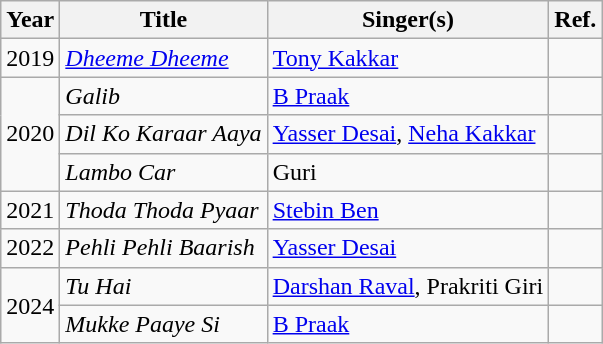<table class="wikitable">
<tr>
<th>Year</th>
<th>Title</th>
<th>Singer(s)</th>
<th>Ref.</th>
</tr>
<tr>
<td>2019</td>
<td><a href='#'><em>Dheeme Dheeme</em></a></td>
<td><a href='#'>Tony Kakkar</a></td>
<td></td>
</tr>
<tr>
<td rowspan="3">2020</td>
<td><em>Galib</em></td>
<td><a href='#'>B Praak</a></td>
<td></td>
</tr>
<tr>
<td><em>Dil Ko Karaar Aaya</em></td>
<td><a href='#'>Yasser Desai</a>, <a href='#'>Neha Kakkar</a></td>
<td></td>
</tr>
<tr>
<td><em>Lambo Car</em></td>
<td>Guri</td>
<td></td>
</tr>
<tr>
<td>2021</td>
<td><em>Thoda Thoda Pyaar</em></td>
<td><a href='#'>Stebin Ben</a></td>
<td></td>
</tr>
<tr>
<td>2022</td>
<td><em>Pehli Pehli Baarish</em></td>
<td><a href='#'>Yasser Desai</a></td>
<td></td>
</tr>
<tr>
<td rowspan="2">2024</td>
<td><em>Tu Hai</em></td>
<td><a href='#'>Darshan Raval</a>, Prakriti Giri</td>
<td></td>
</tr>
<tr>
<td><em>Mukke Paaye Si</em></td>
<td><a href='#'>B Praak</a></td>
<td></td>
</tr>
</table>
